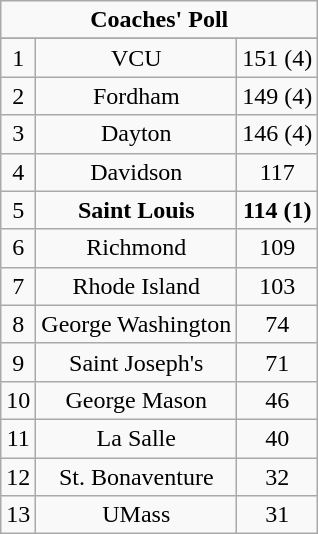<table class="wikitable" style="display: inline-table;">
<tr>
<td align="center" Colspan="3"><strong>Coaches' Poll</strong></td>
</tr>
<tr align="center">
</tr>
<tr align="center">
<td>1</td>
<td>VCU</td>
<td>151 (4)</td>
</tr>
<tr align="center">
<td>2</td>
<td>Fordham</td>
<td>149 (4)</td>
</tr>
<tr align="center">
<td>3</td>
<td>Dayton</td>
<td>146 (4)</td>
</tr>
<tr align="center">
<td>4</td>
<td>Davidson</td>
<td>117</td>
</tr>
<tr align="center">
<td>5</td>
<td><strong>Saint Louis</strong></td>
<td><strong>114 (1)</strong></td>
</tr>
<tr align="center">
<td>6</td>
<td>Richmond</td>
<td>109</td>
</tr>
<tr align="center">
<td>7</td>
<td>Rhode Island</td>
<td>103</td>
</tr>
<tr align="center">
<td>8</td>
<td>George Washington</td>
<td>74</td>
</tr>
<tr align="center">
<td>9</td>
<td>Saint Joseph's</td>
<td>71</td>
</tr>
<tr align="center">
<td>10</td>
<td>George Mason</td>
<td>46</td>
</tr>
<tr align="center">
<td>11</td>
<td>La Salle</td>
<td>40</td>
</tr>
<tr align="center">
<td>12</td>
<td>St. Bonaventure</td>
<td>32</td>
</tr>
<tr align="center">
<td>13</td>
<td>UMass</td>
<td>31</td>
</tr>
</table>
